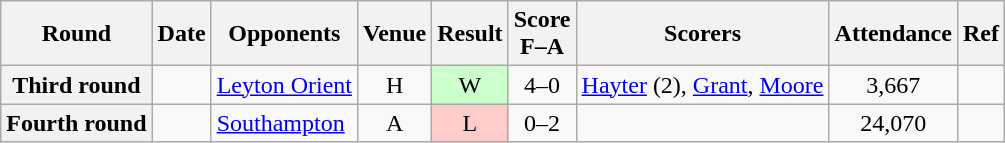<table class="wikitable plainrowheaders sortable" style="text-align:center">
<tr>
<th scope="col">Round</th>
<th scope="col">Date</th>
<th scope="col">Opponents</th>
<th scope="col">Venue</th>
<th scope="col">Result</th>
<th scope="col">Score<br>F–A</th>
<th scope="col" class="unsortable">Scorers</th>
<th scope="col">Attendance</th>
<th scope="col" class="unsortable">Ref</th>
</tr>
<tr>
<th scope="row">Third round</th>
<td align="left"></td>
<td align="left"><a href='#'>Leyton Orient</a></td>
<td>H</td>
<td style="background-color:#CCFFCC">W</td>
<td>4–0</td>
<td align="left"><a href='#'>Hayter</a> (2), <a href='#'>Grant</a>, <a href='#'>Moore</a></td>
<td>3,667</td>
<td></td>
</tr>
<tr>
<th scope="row">Fourth round</th>
<td align="left"></td>
<td align="left"><a href='#'>Southampton</a></td>
<td>A</td>
<td style="background-color:#FFCCCC">L</td>
<td>0–2</td>
<td align="left"></td>
<td>24,070</td>
<td></td>
</tr>
</table>
